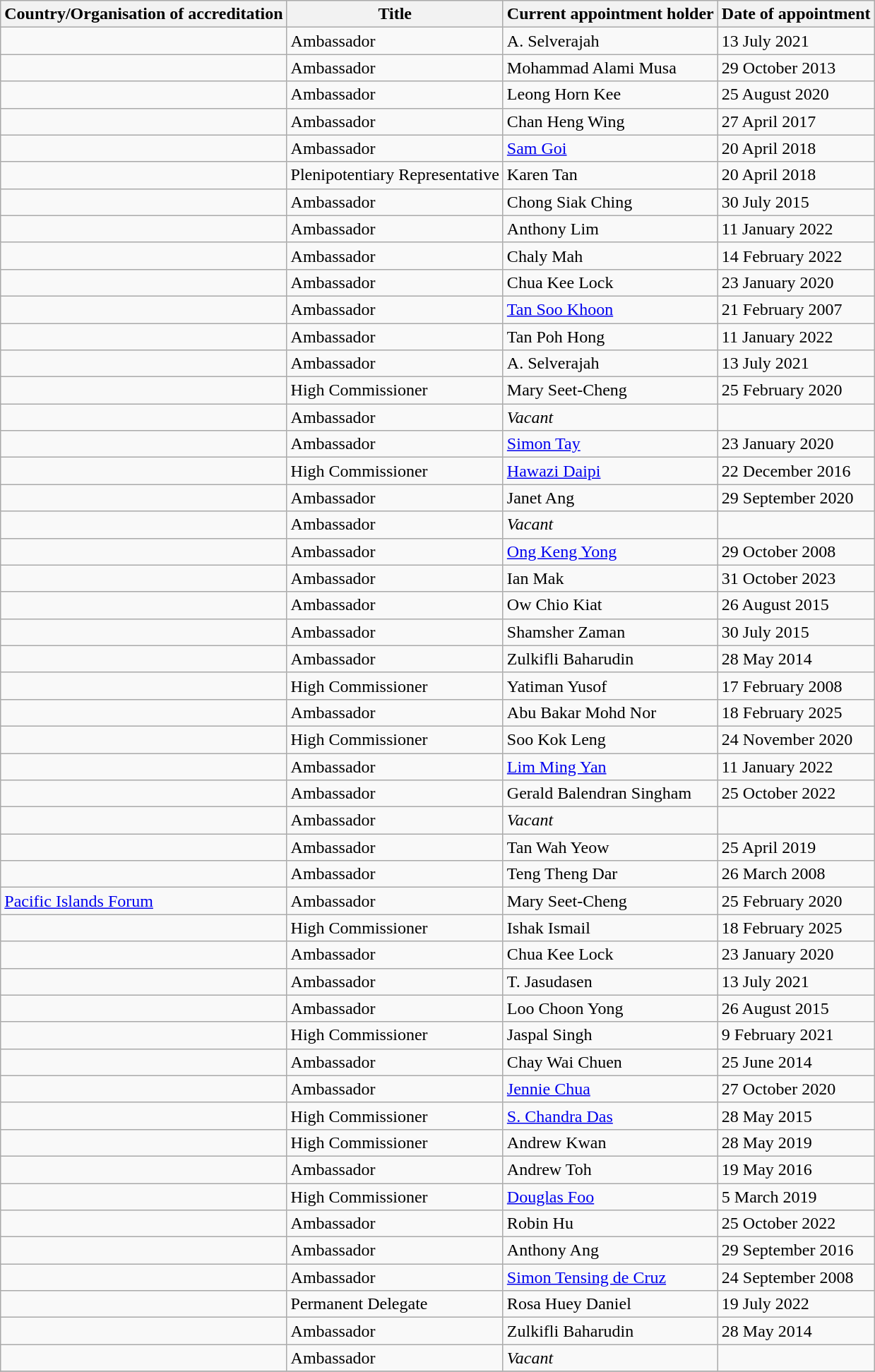<table class="wikitable">
<tr>
<th>Country/Organisation of accreditation</th>
<th>Title</th>
<th>Current appointment holder</th>
<th>Date of appointment</th>
</tr>
<tr>
<td></td>
<td>Ambassador</td>
<td>A. Selverajah</td>
<td>13 July 2021</td>
</tr>
<tr>
<td></td>
<td>Ambassador</td>
<td>Mohammad Alami Musa</td>
<td>29 October 2013</td>
</tr>
<tr>
<td></td>
<td>Ambassador</td>
<td>Leong Horn Kee</td>
<td>25 August 2020</td>
</tr>
<tr>
<td></td>
<td>Ambassador</td>
<td>Chan Heng Wing</td>
<td>27 April 2017</td>
</tr>
<tr>
<td></td>
<td>Ambassador</td>
<td><a href='#'>Sam Goi</a></td>
<td>20 April 2018</td>
</tr>
<tr>
<td></td>
<td>Plenipotentiary Representative</td>
<td>Karen Tan</td>
<td>20 April 2018</td>
</tr>
<tr>
<td></td>
<td>Ambassador</td>
<td>Chong Siak Ching</td>
<td>30 July 2015</td>
</tr>
<tr>
<td></td>
<td>Ambassador</td>
<td>Anthony Lim</td>
<td>11 January 2022</td>
</tr>
<tr>
<td></td>
<td>Ambassador</td>
<td>Chaly Mah</td>
<td>14 February 2022</td>
</tr>
<tr>
<td></td>
<td>Ambassador</td>
<td>Chua Kee Lock</td>
<td>23 January 2020</td>
</tr>
<tr>
<td></td>
<td>Ambassador</td>
<td><a href='#'>Tan Soo Khoon</a></td>
<td>21 February 2007</td>
</tr>
<tr>
<td></td>
<td>Ambassador</td>
<td>Tan Poh Hong</td>
<td>11 January 2022</td>
</tr>
<tr>
<td></td>
<td>Ambassador</td>
<td>A. Selverajah</td>
<td>13 July 2021</td>
</tr>
<tr>
<td></td>
<td>High Commissioner</td>
<td>Mary Seet-Cheng</td>
<td>25 February 2020</td>
</tr>
<tr>
<td></td>
<td>Ambassador</td>
<td><em>Vacant</em></td>
<td></td>
</tr>
<tr>
<td></td>
<td>Ambassador</td>
<td><a href='#'>Simon Tay</a></td>
<td>23 January 2020</td>
</tr>
<tr>
<td></td>
<td>High Commissioner</td>
<td><a href='#'>Hawazi Daipi</a></td>
<td>22 December 2016</td>
</tr>
<tr>
<td></td>
<td>Ambassador</td>
<td>Janet Ang</td>
<td>29 September 2020</td>
</tr>
<tr>
<td></td>
<td>Ambassador</td>
<td><em>Vacant</em></td>
<td></td>
</tr>
<tr>
<td></td>
<td>Ambassador</td>
<td><a href='#'>Ong Keng Yong</a></td>
<td>29 October 2008</td>
</tr>
<tr>
<td></td>
<td>Ambassador</td>
<td>Ian Mak</td>
<td>31 October 2023</td>
</tr>
<tr>
<td></td>
<td>Ambassador</td>
<td>Ow Chio Kiat</td>
<td>26 August 2015</td>
</tr>
<tr>
<td></td>
<td>Ambassador</td>
<td>Shamsher Zaman</td>
<td>30 July 2015</td>
</tr>
<tr>
<td></td>
<td>Ambassador</td>
<td>Zulkifli Baharudin</td>
<td>28 May 2014</td>
</tr>
<tr>
<td></td>
<td>High Commissioner</td>
<td>Yatiman Yusof</td>
<td>17 February 2008</td>
</tr>
<tr>
<td></td>
<td>Ambassador</td>
<td>Abu Bakar Mohd Nor</td>
<td>18 February 2025</td>
</tr>
<tr>
<td></td>
<td>High Commissioner</td>
<td>Soo Kok Leng</td>
<td>24 November 2020</td>
</tr>
<tr>
<td></td>
<td>Ambassador</td>
<td><a href='#'>Lim Ming Yan</a></td>
<td>11 January 2022</td>
</tr>
<tr>
<td></td>
<td>Ambassador</td>
<td>Gerald Balendran Singham</td>
<td>25 October 2022</td>
</tr>
<tr>
<td></td>
<td>Ambassador</td>
<td><em>Vacant</em></td>
<td></td>
</tr>
<tr>
<td></td>
<td>Ambassador</td>
<td>Tan Wah Yeow</td>
<td>25 April 2019</td>
</tr>
<tr>
<td></td>
<td>Ambassador</td>
<td>Teng Theng Dar</td>
<td>26 March 2008</td>
</tr>
<tr>
<td><a href='#'>Pacific Islands Forum</a></td>
<td>Ambassador</td>
<td>Mary Seet-Cheng</td>
<td>25 February 2020</td>
</tr>
<tr>
<td></td>
<td>High Commissioner</td>
<td>Ishak Ismail</td>
<td>18 February 2025</td>
</tr>
<tr>
<td></td>
<td>Ambassador</td>
<td>Chua Kee Lock</td>
<td>23 January 2020</td>
</tr>
<tr>
<td></td>
<td>Ambassador</td>
<td>T. Jasudasen</td>
<td>13 July 2021</td>
</tr>
<tr>
<td></td>
<td>Ambassador</td>
<td>Loo Choon Yong</td>
<td>26 August 2015</td>
</tr>
<tr>
<td></td>
<td>High Commissioner</td>
<td>Jaspal Singh</td>
<td>9 February 2021</td>
</tr>
<tr>
<td></td>
<td>Ambassador</td>
<td>Chay Wai Chuen</td>
<td>25 June 2014</td>
</tr>
<tr>
<td></td>
<td>Ambassador</td>
<td><a href='#'>Jennie Chua</a></td>
<td>27 October 2020</td>
</tr>
<tr>
<td></td>
<td>High Commissioner</td>
<td><a href='#'>S. Chandra Das</a></td>
<td>28 May 2015</td>
</tr>
<tr>
<td></td>
<td>High Commissioner</td>
<td>Andrew Kwan</td>
<td>28 May 2019</td>
</tr>
<tr>
<td></td>
<td>Ambassador</td>
<td>Andrew Toh</td>
<td>19 May 2016</td>
</tr>
<tr>
<td></td>
<td>High Commissioner</td>
<td><a href='#'>Douglas Foo</a></td>
<td>5 March 2019</td>
</tr>
<tr>
<td></td>
<td>Ambassador</td>
<td>Robin Hu</td>
<td>25 October 2022</td>
</tr>
<tr>
<td></td>
<td>Ambassador</td>
<td>Anthony Ang</td>
<td>29 September 2016</td>
</tr>
<tr>
<td></td>
<td>Ambassador</td>
<td><a href='#'>Simon Tensing de Cruz</a></td>
<td>24 September 2008</td>
</tr>
<tr>
<td></td>
<td>Permanent Delegate</td>
<td>Rosa Huey Daniel</td>
<td>19 July 2022</td>
</tr>
<tr>
<td></td>
<td>Ambassador</td>
<td>Zulkifli Baharudin</td>
<td>28 May 2014</td>
</tr>
<tr>
<td></td>
<td>Ambassador</td>
<td><em>Vacant</em></td>
<td></td>
</tr>
<tr>
</tr>
</table>
